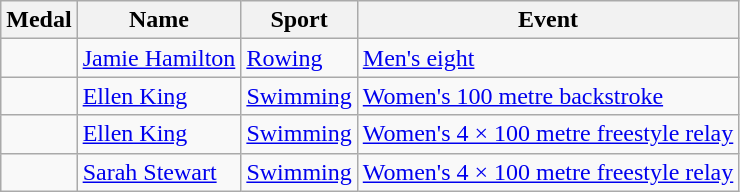<table class="wikitable sortable">
<tr>
<th>Medal</th>
<th>Name</th>
<th>Sport</th>
<th>Event</th>
</tr>
<tr>
<td></td>
<td><a href='#'>Jamie Hamilton</a></td>
<td><a href='#'>Rowing</a></td>
<td><a href='#'>Men's eight</a></td>
</tr>
<tr>
<td></td>
<td><a href='#'>Ellen King</a></td>
<td><a href='#'>Swimming</a></td>
<td><a href='#'>Women's 100 metre backstroke</a></td>
</tr>
<tr>
<td></td>
<td><a href='#'>Ellen King</a></td>
<td><a href='#'>Swimming</a></td>
<td><a href='#'>Women's 4 × 100 metre freestyle relay</a></td>
</tr>
<tr>
<td></td>
<td><a href='#'>Sarah Stewart</a></td>
<td><a href='#'>Swimming</a></td>
<td><a href='#'>Women's 4 × 100 metre freestyle relay</a></td>
</tr>
</table>
